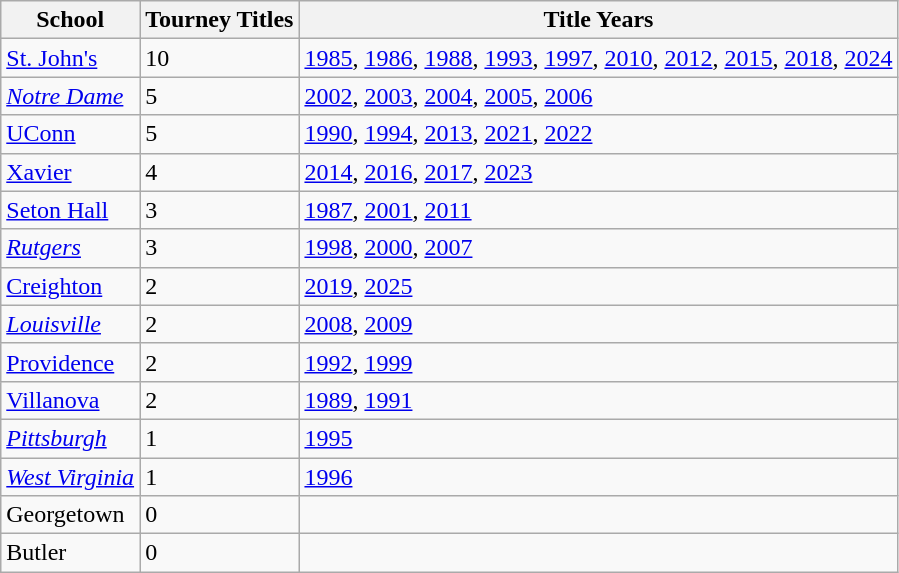<table class="wikitable">
<tr>
<th>School</th>
<th>Tourney Titles</th>
<th>Title Years</th>
</tr>
<tr>
<td><a href='#'>St. John's</a></td>
<td>10</td>
<td><a href='#'>1985</a>, <a href='#'>1986</a>, <a href='#'>1988</a>, <a href='#'>1993</a>, <a href='#'>1997</a>, <a href='#'>2010</a>, <a href='#'>2012</a>, <a href='#'>2015</a>, <a href='#'>2018</a>, <a href='#'>2024</a></td>
</tr>
<tr>
<td><em><a href='#'>Notre Dame</a></em></td>
<td>5</td>
<td><a href='#'>2002</a>, <a href='#'>2003</a>, <a href='#'>2004</a>, <a href='#'>2005</a>, <a href='#'>2006</a></td>
</tr>
<tr>
<td><a href='#'>UConn</a></td>
<td>5</td>
<td><a href='#'>1990</a>, <a href='#'>1994</a>, <a href='#'>2013</a>, <a href='#'>2021</a>, <a href='#'>2022</a></td>
</tr>
<tr>
<td><a href='#'>Xavier</a></td>
<td>4</td>
<td><a href='#'>2014</a>, <a href='#'>2016</a>, <a href='#'>2017</a>, <a href='#'>2023</a></td>
</tr>
<tr>
<td><a href='#'>Seton Hall</a></td>
<td>3</td>
<td><a href='#'>1987</a>, <a href='#'>2001</a>, <a href='#'>2011</a></td>
</tr>
<tr>
<td><em><a href='#'>Rutgers</a></em></td>
<td>3</td>
<td><a href='#'>1998</a>, <a href='#'>2000</a>, <a href='#'>2007</a></td>
</tr>
<tr>
<td><a href='#'>Creighton</a></td>
<td>2</td>
<td><a href='#'>2019</a>, <a href='#'>2025</a></td>
</tr>
<tr>
<td><em><a href='#'>Louisville</a></em></td>
<td>2</td>
<td><a href='#'>2008</a>, <a href='#'>2009</a></td>
</tr>
<tr>
<td><a href='#'>Providence</a></td>
<td>2</td>
<td><a href='#'>1992</a>, <a href='#'>1999</a></td>
</tr>
<tr>
<td><a href='#'>Villanova</a></td>
<td>2</td>
<td><a href='#'>1989</a>, <a href='#'>1991</a></td>
</tr>
<tr>
<td><em><a href='#'>Pittsburgh</a></em></td>
<td>1</td>
<td><a href='#'>1995</a></td>
</tr>
<tr>
<td><em><a href='#'>West Virginia</a></em></td>
<td>1</td>
<td><a href='#'>1996</a></td>
</tr>
<tr>
<td>Georgetown</td>
<td>0</td>
<td></td>
</tr>
<tr>
<td>Butler</td>
<td>0</td>
<td></td>
</tr>
</table>
